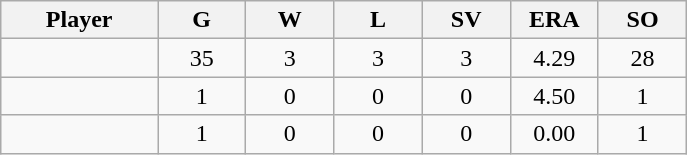<table class="wikitable sortable">
<tr>
<th bgcolor="#DDDDFF" width="16%">Player</th>
<th bgcolor="#DDDDFF" width="9%">G</th>
<th bgcolor="#DDDDFF" width="9%">W</th>
<th bgcolor="#DDDDFF" width="9%">L</th>
<th bgcolor="#DDDDFF" width="9%">SV</th>
<th bgcolor="#DDDDFF" width="9%">ERA</th>
<th bgcolor="#DDDDFF" width="9%">SO</th>
</tr>
<tr align="center">
<td></td>
<td>35</td>
<td>3</td>
<td>3</td>
<td>3</td>
<td>4.29</td>
<td>28</td>
</tr>
<tr align="center">
<td></td>
<td>1</td>
<td>0</td>
<td>0</td>
<td>0</td>
<td>4.50</td>
<td>1</td>
</tr>
<tr align="center">
<td></td>
<td>1</td>
<td>0</td>
<td>0</td>
<td>0</td>
<td>0.00</td>
<td>1</td>
</tr>
</table>
